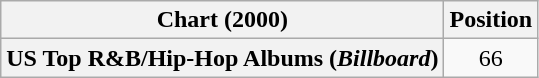<table class="wikitable plainrowheaders" style="text-align:center">
<tr>
<th scope="col">Chart (2000)</th>
<th scope="col">Position</th>
</tr>
<tr>
<th scope="row">US Top R&B/Hip-Hop Albums (<em>Billboard</em>)</th>
<td>66</td>
</tr>
</table>
